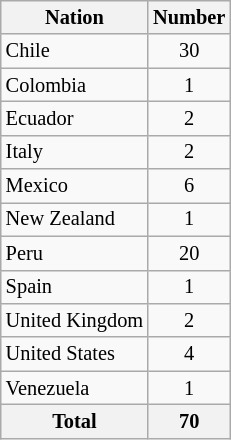<table class="sortable wikitable" style="font-size:85%; margin:0 0 0.5em 1em; float:right;">
<tr>
<th>Nation</th>
<th>Number</th>
</tr>
<tr>
<td>Chile</td>
<td style="text-align:center;">30</td>
</tr>
<tr>
<td>Colombia</td>
<td style="text-align:center;">1</td>
</tr>
<tr>
<td>Ecuador</td>
<td style="text-align:center;">2</td>
</tr>
<tr>
<td>Italy</td>
<td style="text-align:center;">2</td>
</tr>
<tr>
<td>Mexico</td>
<td style="text-align:center;">6</td>
</tr>
<tr>
<td>New Zealand</td>
<td style="text-align:center;">1</td>
</tr>
<tr>
<td>Peru</td>
<td style="text-align:center;">20</td>
</tr>
<tr>
<td>Spain</td>
<td style="text-align:center;">1</td>
</tr>
<tr>
<td>United Kingdom</td>
<td style="text-align:center;">2</td>
</tr>
<tr>
<td>United States</td>
<td style="text-align:center;">4</td>
</tr>
<tr>
<td>Venezuela</td>
<td style="text-align:center;">1</td>
</tr>
<tr style="font-weight:bold">
<th>Total</th>
<th style="text-align:center;">70</th>
</tr>
</table>
